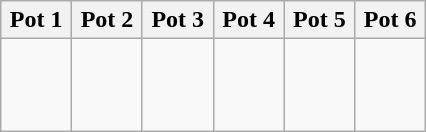<table class="wikitable">
<tr>
<th width=15%>Pot 1</th>
<th width=15%>Pot 2</th>
<th width=15%>Pot 3</th>
<th width=15%>Pot 4</th>
<th width=15%>Pot 5</th>
<th width=15%>Pot 6</th>
</tr>
<tr>
<td valign="top"><br><br><br></td>
<td valign="top"><br><br><br></td>
<td valign="top"><br><br><br></td>
<td valign="top"><br><br><br></td>
<td valign="top"><br><br><br></td>
<td valign="top"><br><br><br></td>
</tr>
</table>
